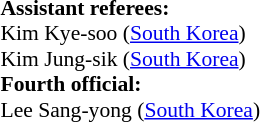<table width=100% style="font-size: 90%">
<tr>
<td><br><strong>Assistant referees:</strong>
<br>Kim Kye-soo (<a href='#'>South Korea</a>)
<br>Kim Jung-sik (<a href='#'>South Korea</a>)
<br><strong>Fourth official:</strong>
<br>Lee Sang-yong (<a href='#'>South Korea</a>)</td>
</tr>
</table>
